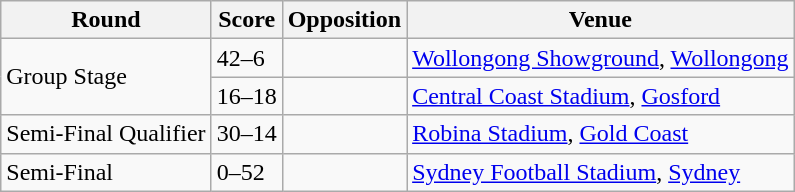<table class="wikitable">
<tr>
<th>Round</th>
<th>Score</th>
<th>Opposition</th>
<th>Venue</th>
</tr>
<tr>
<td rowspan="2">Group Stage</td>
<td>42–6</td>
<td></td>
<td><a href='#'>Wollongong Showground</a>, <a href='#'>Wollongong</a></td>
</tr>
<tr>
<td>16–18</td>
<td></td>
<td><a href='#'>Central Coast Stadium</a>, <a href='#'>Gosford</a></td>
</tr>
<tr>
<td>Semi-Final Qualifier</td>
<td>30–14</td>
<td></td>
<td><a href='#'>Robina Stadium</a>, <a href='#'>Gold Coast</a></td>
</tr>
<tr>
<td>Semi-Final</td>
<td>0–52</td>
<td></td>
<td><a href='#'>Sydney Football Stadium</a>, <a href='#'>Sydney</a></td>
</tr>
</table>
